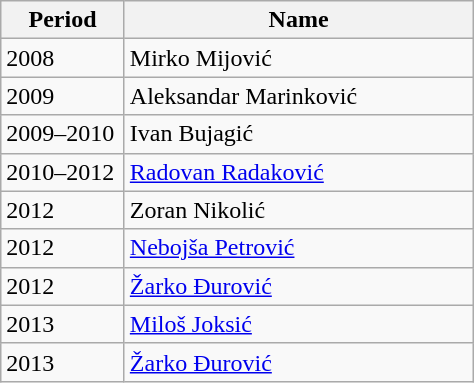<table class="wikitable">
<tr>
<th width="75">Period</th>
<th width="225">Name</th>
</tr>
<tr>
<td>2008</td>
<td> Mirko Mijović</td>
</tr>
<tr>
<td>2009</td>
<td> Aleksandar Marinković</td>
</tr>
<tr>
<td>2009–2010</td>
<td> Ivan Bujagić</td>
</tr>
<tr>
<td>2010–2012</td>
<td> <a href='#'>Radovan Radaković</a></td>
</tr>
<tr>
<td>2012</td>
<td> Zoran Nikolić</td>
</tr>
<tr>
<td>2012</td>
<td> <a href='#'>Nebojša Petrović</a></td>
</tr>
<tr>
<td>2012</td>
<td> <a href='#'>Žarko Đurović</a></td>
</tr>
<tr>
<td>2013</td>
<td> <a href='#'>Miloš Joksić</a></td>
</tr>
<tr>
<td>2013</td>
<td> <a href='#'>Žarko Đurović</a></td>
</tr>
</table>
